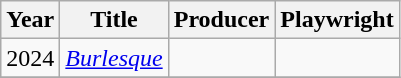<table class="wikitable sortable">
<tr>
<th>Year</th>
<th>Title</th>
<th scope="col">Producer</th>
<th scope="col">Playwright</th>
</tr>
<tr>
<td>2024</td>
<td><em><a href='#'>Burlesque</a></em></td>
<td></td>
<td></td>
</tr>
<tr>
</tr>
</table>
